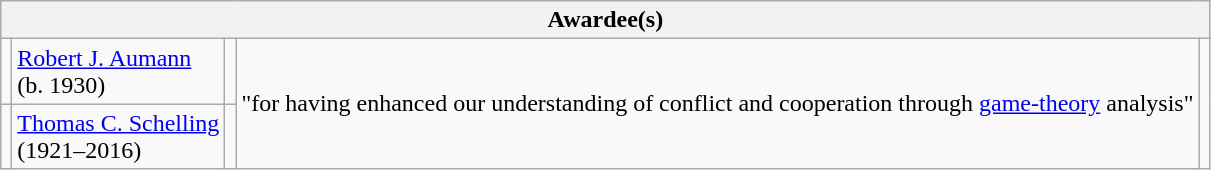<table class="wikitable">
<tr>
<th colspan="5">Awardee(s)</th>
</tr>
<tr>
<td></td>
<td><a href='#'>Robert J. Aumann</a><br>(b. 1930)</td>
<td><br></td>
<td rowspan="2">"for having enhanced our understanding of conflict and cooperation through <a href='#'>game-theory</a> analysis"</td>
<td rowspan="2"></td>
</tr>
<tr>
<td></td>
<td><a href='#'>Thomas C. Schelling</a><br>(1921–2016)</td>
<td></td>
</tr>
</table>
